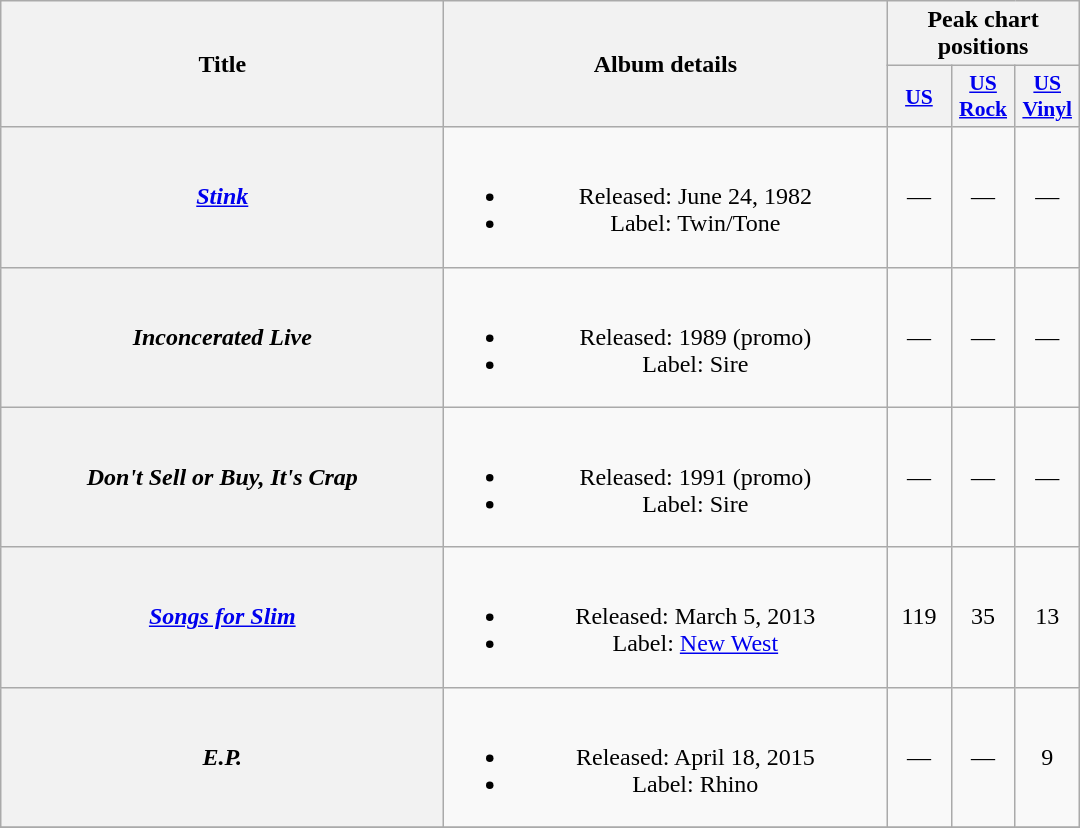<table class="wikitable plainrowheaders" style="text-align:center;">
<tr>
<th rowspan="2" style="width:18em;">Title</th>
<th rowspan="2" style="width:18em;">Album details</th>
<th colspan="3">Peak chart positions</th>
</tr>
<tr>
<th style="width:2.5em;font-size:90%"><a href='#'>US</a><br></th>
<th style="width:2.5em;font-size:90%"><a href='#'>US<br>Rock</a><br></th>
<th style="width:2.5em;font-size:90%"><a href='#'>US<br>Vinyl</a><br></th>
</tr>
<tr>
<th scope="row"><em><a href='#'>Stink</a></em></th>
<td><br><ul><li>Released: June 24, 1982</li><li>Label: Twin/Tone</li></ul></td>
<td>—</td>
<td>—</td>
<td>—</td>
</tr>
<tr>
<th scope="row"><em>Inconcerated Live</em></th>
<td><br><ul><li>Released: 1989 (promo)</li><li>Label: Sire</li></ul></td>
<td>—</td>
<td>—</td>
<td>—</td>
</tr>
<tr>
<th scope="row"><em>Don't Sell or Buy, It's Crap</em></th>
<td><br><ul><li>Released: 1991 (promo)</li><li>Label: Sire</li></ul></td>
<td>—</td>
<td>—</td>
<td>—</td>
</tr>
<tr>
<th scope="row"><em><a href='#'>Songs for Slim</a></em></th>
<td><br><ul><li>Released: March 5, 2013</li><li>Label: <a href='#'>New West</a></li></ul></td>
<td>119</td>
<td>35</td>
<td>13</td>
</tr>
<tr>
<th scope="row"><em>E.P.</em></th>
<td><br><ul><li>Released: April 18, 2015</li><li>Label: Rhino</li></ul></td>
<td>—</td>
<td>—</td>
<td>9</td>
</tr>
<tr>
</tr>
</table>
